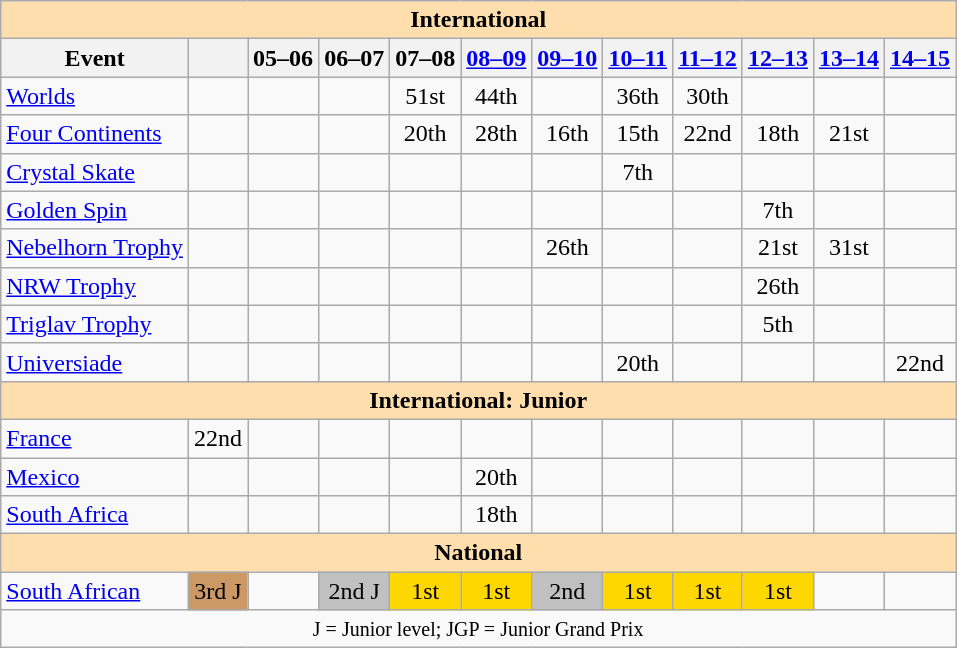<table class="wikitable" style="text-align:center">
<tr>
<th style="background-color: #ffdead; " colspan=12 align=center>International</th>
</tr>
<tr>
<th>Event</th>
<th></th>
<th>05–06</th>
<th>06–07</th>
<th>07–08</th>
<th><a href='#'>08–09</a></th>
<th><a href='#'>09–10</a></th>
<th><a href='#'>10–11</a></th>
<th><a href='#'>11–12</a></th>
<th><a href='#'>12–13</a></th>
<th><a href='#'>13–14</a></th>
<th><a href='#'>14–15</a></th>
</tr>
<tr>
<td align=left><a href='#'>Worlds</a></td>
<td></td>
<td></td>
<td></td>
<td>51st</td>
<td>44th</td>
<td></td>
<td>36th</td>
<td>30th</td>
<td></td>
<td></td>
<td></td>
</tr>
<tr>
<td align=left><a href='#'>Four Continents</a></td>
<td></td>
<td></td>
<td></td>
<td>20th</td>
<td>28th</td>
<td>16th</td>
<td>15th</td>
<td>22nd</td>
<td>18th</td>
<td>21st</td>
<td></td>
</tr>
<tr>
<td align=left><a href='#'>Crystal Skate</a></td>
<td></td>
<td></td>
<td></td>
<td></td>
<td></td>
<td></td>
<td>7th</td>
<td></td>
<td></td>
<td></td>
<td></td>
</tr>
<tr>
<td align=left><a href='#'>Golden Spin</a></td>
<td></td>
<td></td>
<td></td>
<td></td>
<td></td>
<td></td>
<td></td>
<td></td>
<td>7th</td>
<td></td>
<td></td>
</tr>
<tr>
<td align=left><a href='#'>Nebelhorn Trophy</a></td>
<td></td>
<td></td>
<td></td>
<td></td>
<td></td>
<td>26th</td>
<td></td>
<td></td>
<td>21st</td>
<td>31st</td>
<td></td>
</tr>
<tr>
<td align=left><a href='#'>NRW Trophy</a></td>
<td></td>
<td></td>
<td></td>
<td></td>
<td></td>
<td></td>
<td></td>
<td></td>
<td>26th</td>
<td></td>
<td></td>
</tr>
<tr>
<td align=left><a href='#'>Triglav Trophy</a></td>
<td></td>
<td></td>
<td></td>
<td></td>
<td></td>
<td></td>
<td></td>
<td></td>
<td>5th</td>
<td></td>
<td></td>
</tr>
<tr>
<td align=left><a href='#'>Universiade</a></td>
<td></td>
<td></td>
<td></td>
<td></td>
<td></td>
<td></td>
<td>20th</td>
<td></td>
<td></td>
<td></td>
<td>22nd</td>
</tr>
<tr>
<th style="background-color: #ffdead; " colspan=12 align=center>International: Junior</th>
</tr>
<tr>
<td align=left> <a href='#'>France</a></td>
<td>22nd</td>
<td></td>
<td></td>
<td></td>
<td></td>
<td></td>
<td></td>
<td></td>
<td></td>
<td></td>
<td></td>
</tr>
<tr>
<td align=left> <a href='#'>Mexico</a></td>
<td></td>
<td></td>
<td></td>
<td></td>
<td>20th</td>
<td></td>
<td></td>
<td></td>
<td></td>
<td></td>
<td></td>
</tr>
<tr>
<td align=left> <a href='#'>South Africa</a></td>
<td></td>
<td></td>
<td></td>
<td></td>
<td>18th</td>
<td></td>
<td></td>
<td></td>
<td></td>
<td></td>
<td></td>
</tr>
<tr>
<th style="background-color: #ffdead; " colspan=12 align=center>National</th>
</tr>
<tr>
<td align=left><a href='#'>South African</a></td>
<td bgcolor=cc9966>3rd J</td>
<td></td>
<td bgcolor=silver>2nd J</td>
<td bgcolor=gold>1st</td>
<td bgcolor=gold>1st</td>
<td bgcolor=silver>2nd</td>
<td bgcolor=gold>1st</td>
<td bgcolor=gold>1st</td>
<td bgcolor=gold>1st</td>
<td></td>
<td></td>
</tr>
<tr>
<td colspan=12 align=center><small> J = Junior level; JGP = Junior Grand Prix </small></td>
</tr>
</table>
